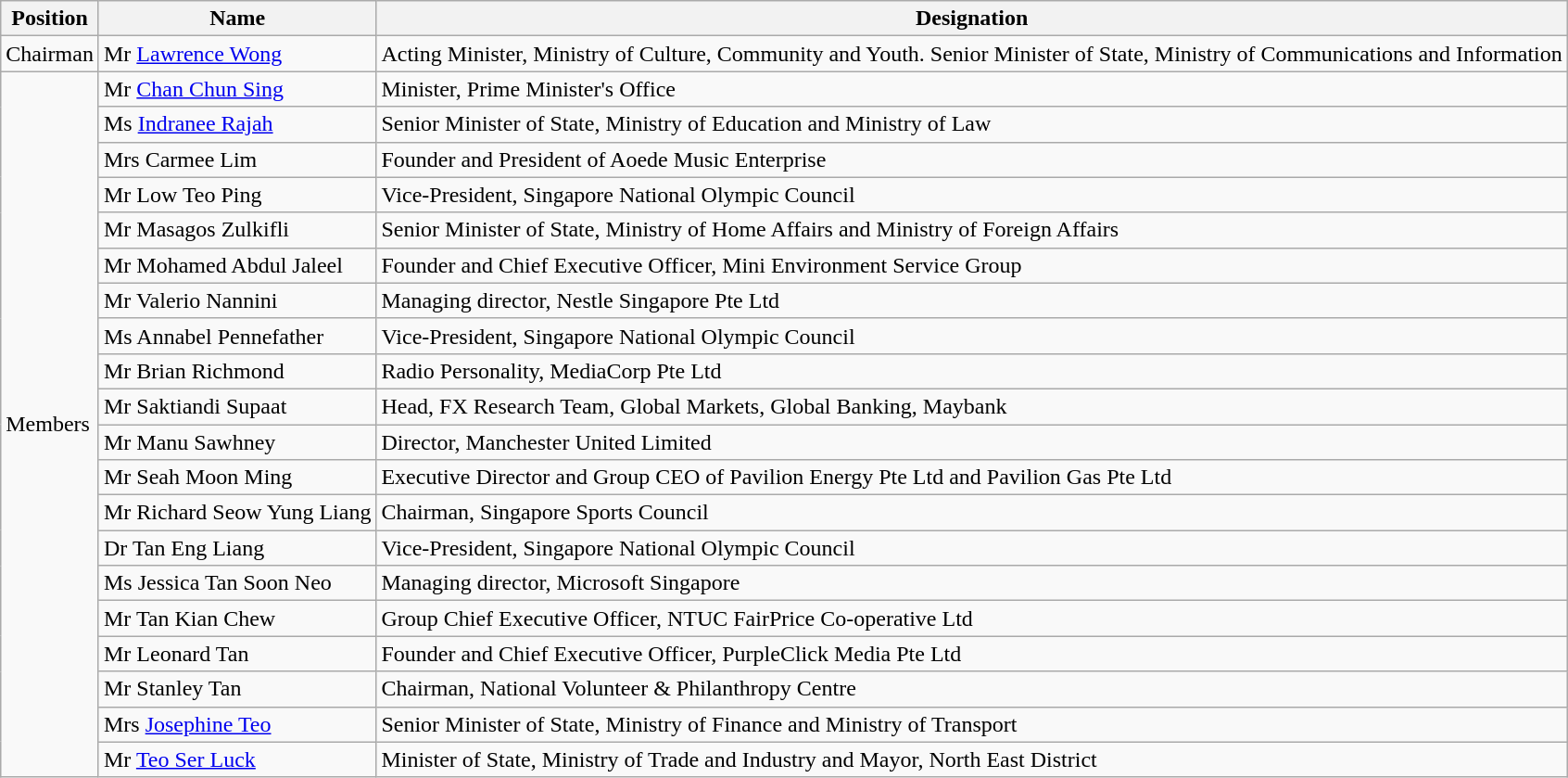<table class="wikitable">
<tr>
<th>Position</th>
<th>Name</th>
<th>Designation</th>
</tr>
<tr>
<td>Chairman</td>
<td>Mr <a href='#'>Lawrence Wong</a></td>
<td>Acting Minister, Ministry of Culture, Community and Youth. Senior Minister of State, Ministry of Communications and Information</td>
</tr>
<tr>
<td rowspan="20">Members</td>
<td>Mr <a href='#'>Chan Chun Sing</a></td>
<td>Minister, Prime Minister's Office</td>
</tr>
<tr>
<td>Ms <a href='#'>Indranee Rajah</a></td>
<td>Senior Minister of State, Ministry of Education and Ministry of Law</td>
</tr>
<tr>
<td>Mrs Carmee Lim</td>
<td>Founder and President of Aoede Music Enterprise</td>
</tr>
<tr>
<td>Mr Low Teo Ping</td>
<td>Vice-President, Singapore National Olympic Council</td>
</tr>
<tr>
<td>Mr Masagos Zulkifli</td>
<td>Senior Minister of State, Ministry of Home Affairs and Ministry of Foreign Affairs</td>
</tr>
<tr>
<td>Mr Mohamed Abdul Jaleel</td>
<td>Founder and Chief Executive Officer, Mini Environment Service Group</td>
</tr>
<tr>
<td>Mr Valerio Nannini</td>
<td>Managing director, Nestle Singapore Pte Ltd</td>
</tr>
<tr>
<td>Ms Annabel Pennefather</td>
<td>Vice-President, Singapore National Olympic Council</td>
</tr>
<tr>
<td>Mr Brian Richmond</td>
<td>Radio Personality, MediaCorp Pte Ltd</td>
</tr>
<tr>
<td>Mr Saktiandi Supaat</td>
<td>Head, FX Research Team, Global Markets, Global Banking, Maybank</td>
</tr>
<tr>
<td>Mr Manu Sawhney</td>
<td>Director, Manchester United Limited</td>
</tr>
<tr>
<td>Mr Seah Moon Ming</td>
<td>Executive Director and Group CEO of Pavilion Energy Pte Ltd and Pavilion Gas Pte Ltd</td>
</tr>
<tr>
<td>Mr Richard Seow Yung Liang</td>
<td>Chairman, Singapore Sports Council</td>
</tr>
<tr>
<td>Dr Tan Eng Liang</td>
<td>Vice-President, Singapore National Olympic Council</td>
</tr>
<tr>
<td>Ms Jessica Tan Soon Neo</td>
<td>Managing director, Microsoft Singapore</td>
</tr>
<tr>
<td>Mr Tan Kian Chew</td>
<td>Group Chief Executive Officer, NTUC FairPrice Co-operative Ltd</td>
</tr>
<tr>
<td>Mr Leonard Tan</td>
<td>Founder and Chief Executive Officer, PurpleClick Media Pte Ltd</td>
</tr>
<tr>
<td>Mr Stanley Tan</td>
<td>Chairman, National Volunteer & Philanthropy Centre</td>
</tr>
<tr>
<td>Mrs <a href='#'>Josephine Teo</a></td>
<td>Senior Minister of State, Ministry of Finance and Ministry of Transport</td>
</tr>
<tr>
<td>Mr <a href='#'>Teo Ser Luck</a></td>
<td>Minister of State, Ministry of Trade and Industry and Mayor, North East District</td>
</tr>
</table>
